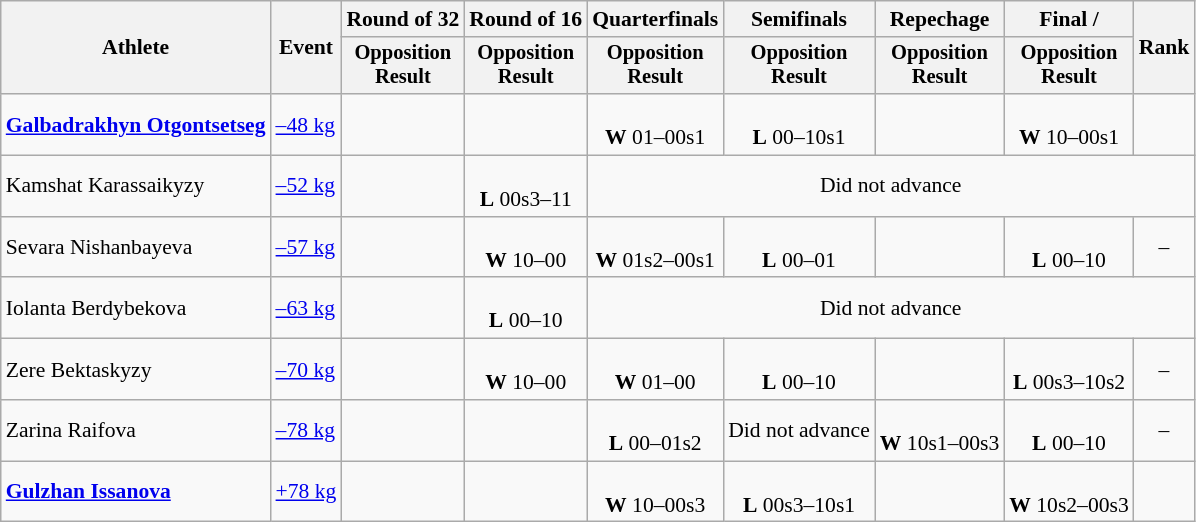<table class=wikitable style=font-size:90%;text-align:center>
<tr>
<th rowspan="2">Athlete</th>
<th rowspan="2">Event</th>
<th>Round of 32</th>
<th>Round of 16</th>
<th>Quarterfinals</th>
<th>Semifinals</th>
<th>Repechage</th>
<th>Final / </th>
<th rowspan=2>Rank</th>
</tr>
<tr style="font-size:95%">
<th>Opposition<br>Result</th>
<th>Opposition<br>Result</th>
<th>Opposition<br>Result</th>
<th>Opposition<br>Result</th>
<th>Opposition<br>Result</th>
<th>Opposition<br>Result</th>
</tr>
<tr>
<td align=left><strong><a href='#'>Galbadrakhyn Otgontsetseg</a></strong></td>
<td align=left><a href='#'>–48 kg</a></td>
<td></td>
<td></td>
<td><br><strong>W</strong> 01–00s1</td>
<td><br><strong>L</strong> 00–10s1</td>
<td></td>
<td><br><strong>W</strong> 10–00s1</td>
<td></td>
</tr>
<tr>
<td align=left>Kamshat Karassaikyzy</td>
<td align=left><a href='#'>–52 kg</a></td>
<td></td>
<td><br><strong>L</strong> 00s3–11</td>
<td colspan=5>Did not advance</td>
</tr>
<tr>
<td align=left>Sevara Nishanbayeva</td>
<td align=left><a href='#'>–57 kg</a></td>
<td></td>
<td><br><strong>W</strong> 10–00</td>
<td><br><strong>W</strong> 01s2–00s1</td>
<td><br><strong>L</strong> 00–01</td>
<td></td>
<td><br><strong>L</strong> 00–10</td>
<td>–</td>
</tr>
<tr>
<td align=left>Iolanta Berdybekova</td>
<td align=left><a href='#'>–63 kg</a></td>
<td></td>
<td><br><strong>L</strong> 00–10</td>
<td colspan=5>Did not advance</td>
</tr>
<tr>
<td align=left>Zere Bektaskyzy</td>
<td align=left><a href='#'>–70 kg</a></td>
<td></td>
<td><br><strong>W</strong> 10–00</td>
<td><br><strong>W</strong> 01–00</td>
<td><br><strong>L</strong> 00–10</td>
<td></td>
<td><br><strong>L</strong> 00s3–10s2</td>
<td>–</td>
</tr>
<tr>
<td align=left>Zarina Raifova</td>
<td align=left><a href='#'>–78 kg</a></td>
<td></td>
<td></td>
<td><br><strong>L</strong> 00–01s2</td>
<td>Did not advance</td>
<td><br><strong>W</strong> 10s1–00s3</td>
<td><br><strong>L</strong> 00–10</td>
<td>–</td>
</tr>
<tr>
<td align=left><strong><a href='#'>Gulzhan Issanova</a></strong></td>
<td align=left><a href='#'>+78 kg</a></td>
<td></td>
<td></td>
<td><br><strong>W</strong> 10–00s3</td>
<td><br><strong>L</strong> 00s3–10s1</td>
<td></td>
<td><br><strong>W</strong> 10s2–00s3</td>
<td></td>
</tr>
</table>
